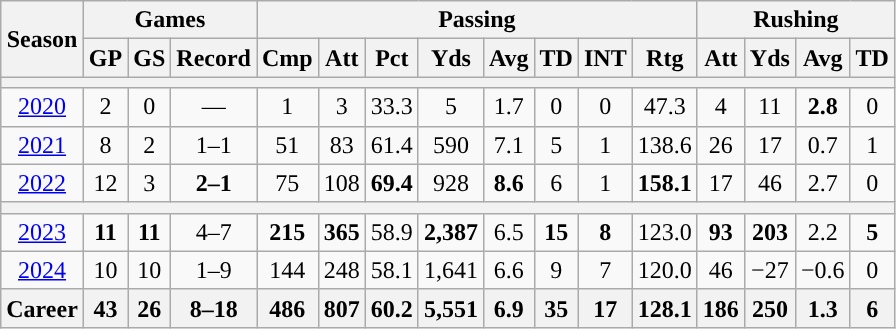<table class="wikitable" style="text-align:center;">
<tr>
<th rowspan=2>Season</th>
<th colspan=3>Games</th>
<th colspan=8>Passing</th>
<th colspan=4>Rushing</th>
</tr>
<tr>
<th>GP</th>
<th>GS</th>
<th>Record</th>
<th>Cmp</th>
<th>Att</th>
<th>Pct</th>
<th>Yds</th>
<th>Avg</th>
<th>TD</th>
<th>INT</th>
<th>Rtg</th>
<th>Att</th>
<th>Yds</th>
<th>Avg</th>
<th>TD</th>
</tr>
<tr>
<th colspan="16"></th>
</tr>
<tr>
<td><a href='#'>2020</a></td>
<td>2</td>
<td>0</td>
<td>—</td>
<td>1</td>
<td>3</td>
<td>33.3</td>
<td>5</td>
<td>1.7</td>
<td>0</td>
<td>0</td>
<td>47.3</td>
<td>4</td>
<td>11</td>
<td><strong>2.8</strong></td>
<td>0</td>
</tr>
<tr>
<td><a href='#'>2021</a></td>
<td>8</td>
<td>2</td>
<td>1–1</td>
<td>51</td>
<td>83</td>
<td>61.4</td>
<td>590</td>
<td>7.1</td>
<td>5</td>
<td>1</td>
<td>138.6</td>
<td>26</td>
<td>17</td>
<td>0.7</td>
<td>1</td>
</tr>
<tr>
<td><a href='#'>2022</a></td>
<td>12</td>
<td>3</td>
<td><strong>2–1</strong></td>
<td>75</td>
<td>108</td>
<td><strong>69.4</strong></td>
<td>928</td>
<td><strong>8.6</strong></td>
<td>6</td>
<td>1</td>
<td><strong>158.1</strong></td>
<td>17</td>
<td>46</td>
<td>2.7</td>
<td>0</td>
</tr>
<tr>
<th colspan="16"></th>
</tr>
<tr>
<td><a href='#'>2023</a></td>
<td><strong>11</strong></td>
<td><strong>11</strong></td>
<td>4–7</td>
<td><strong>215</strong></td>
<td><strong>365</strong></td>
<td>58.9</td>
<td><strong>2,387</strong></td>
<td>6.5</td>
<td><strong>15</strong></td>
<td><strong>8</strong></td>
<td>123.0</td>
<td><strong>93</strong></td>
<td><strong>203</strong></td>
<td>2.2</td>
<td><strong>5</strong></td>
</tr>
<tr>
<td><a href='#'>2024</a></td>
<td>10</td>
<td>10</td>
<td>1–9</td>
<td>144</td>
<td>248</td>
<td>58.1</td>
<td>1,641</td>
<td>6.6</td>
<td>9</td>
<td>7</td>
<td>120.0</td>
<td>46</td>
<td>−27</td>
<td>−0.6</td>
<td>0</td>
</tr>
<tr>
<th>Career</th>
<th>43</th>
<th>26</th>
<th>8–18</th>
<th>486</th>
<th>807</th>
<th>60.2</th>
<th>5,551</th>
<th>6.9</th>
<th>35</th>
<th>17</th>
<th>128.1</th>
<th>186</th>
<th>250</th>
<th>1.3</th>
<th>6</th>
</tr>
</table>
